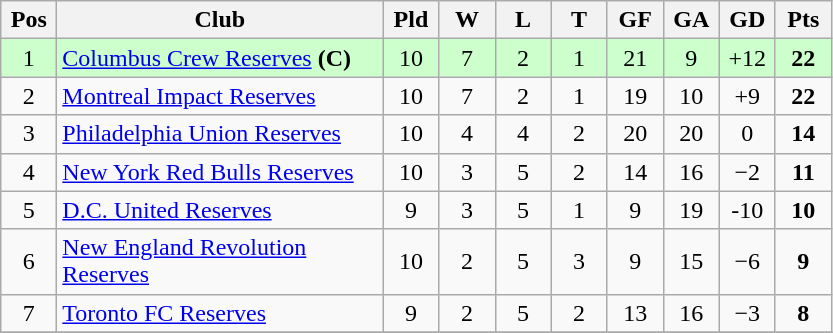<table class="wikitable" style="text-align:center">
<tr>
<th width=30>Pos</th>
<th width=210>Club</th>
<th width=30>Pld</th>
<th width=30>W</th>
<th width=30>L</th>
<th width=30>T</th>
<th width=30>GF</th>
<th width=30>GA</th>
<th width=30>GD</th>
<th width=30>Pts</th>
</tr>
<tr bgcolor=#ccffcc>
<td>1</td>
<td align=left><a href='#'>Columbus Crew Reserves</a> <strong>(C)</strong></td>
<td>10</td>
<td>7</td>
<td>2</td>
<td>1</td>
<td>21</td>
<td>9</td>
<td>+12</td>
<td><strong>22</strong></td>
</tr>
<tr>
<td>2</td>
<td align=left><a href='#'>Montreal Impact Reserves</a></td>
<td>10</td>
<td>7</td>
<td>2</td>
<td>1</td>
<td>19</td>
<td>10</td>
<td>+9</td>
<td><strong>22</strong></td>
</tr>
<tr>
<td>3</td>
<td align=left><a href='#'>Philadelphia Union Reserves</a></td>
<td>10</td>
<td>4</td>
<td>4</td>
<td>2</td>
<td>20</td>
<td>20</td>
<td>0</td>
<td><strong>14</strong></td>
</tr>
<tr>
<td>4</td>
<td align=left><a href='#'>New York Red Bulls Reserves</a></td>
<td>10</td>
<td>3</td>
<td>5</td>
<td>2</td>
<td>14</td>
<td>16</td>
<td>−2</td>
<td><strong>11</strong></td>
</tr>
<tr>
<td>5</td>
<td align=left><a href='#'>D.C. United Reserves</a></td>
<td>9</td>
<td>3</td>
<td>5</td>
<td>1</td>
<td>9</td>
<td>19</td>
<td>-10</td>
<td><strong>10</strong></td>
</tr>
<tr>
<td>6</td>
<td align=left><a href='#'>New England Revolution Reserves</a></td>
<td>10</td>
<td>2</td>
<td>5</td>
<td>3</td>
<td>9</td>
<td>15</td>
<td>−6</td>
<td><strong>9</strong></td>
</tr>
<tr>
<td>7</td>
<td align=left><a href='#'>Toronto FC Reserves</a></td>
<td>9</td>
<td>2</td>
<td>5</td>
<td>2</td>
<td>13</td>
<td>16</td>
<td>−3</td>
<td><strong>8</strong></td>
</tr>
<tr>
</tr>
</table>
